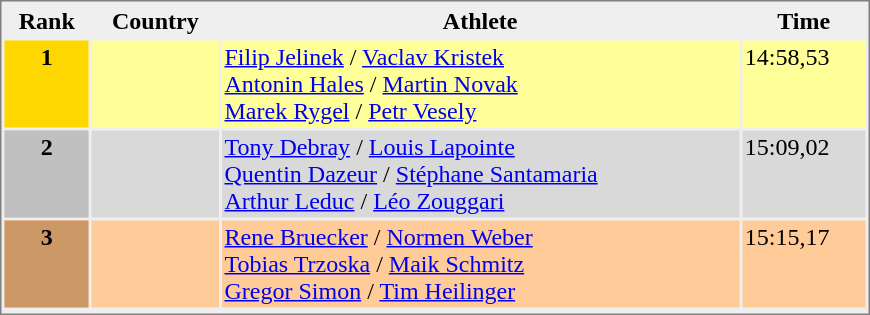<table style="border-style:solid; border-width:1px; border-color:#808080; background-color:#EFEFEF;" cellpadding="2" cellspacing="2" width="580">
<tr>
<th>Rank</th>
<th>Country</th>
<th>Athlete</th>
<th>Time</th>
</tr>
<tr align="center" bgcolor="#FFFF99" valign="top">
<th style="background:#ffd700;">1</th>
<td align="left"></td>
<td align="left"><a href='#'>Filip Jelinek</a> / <a href='#'>Vaclav Kristek</a><br><a href='#'>Antonin Hales</a> / <a href='#'>Martin Novak</a><br><a href='#'>Marek Rygel</a> / <a href='#'>Petr Vesely</a></td>
<td align="left">14:58,53</td>
</tr>
<tr align="center" bgcolor="#D9D9D9" valign="top">
<th style="background:#c0c0c0;">2</th>
<td align="left"></td>
<td align="left"><a href='#'>Tony Debray</a> / <a href='#'>Louis Lapointe</a><br><a href='#'>Quentin Dazeur</a> / <a href='#'>Stéphane Santamaria</a><br><a href='#'>Arthur Leduc</a> / <a href='#'>Léo Zouggari</a></td>
<td align="left">15:09,02</td>
</tr>
<tr align="center" bgcolor="#FFCC99" valign="top">
<th style="background:#cc9966;">3</th>
<td align="left"></td>
<td align="left"><a href='#'>Rene Bruecker</a> / <a href='#'>Normen Weber</a><br><a href='#'>Tobias Trzoska</a> / <a href='#'>Maik Schmitz</a><br><a href='#'>Gregor Simon</a> / <a href='#'>Tim Heilinger</a></td>
<td align="left">15:15,17</td>
</tr>
<tr align="center" bgcolor="#FFFFFF" valign="top">
</tr>
</table>
